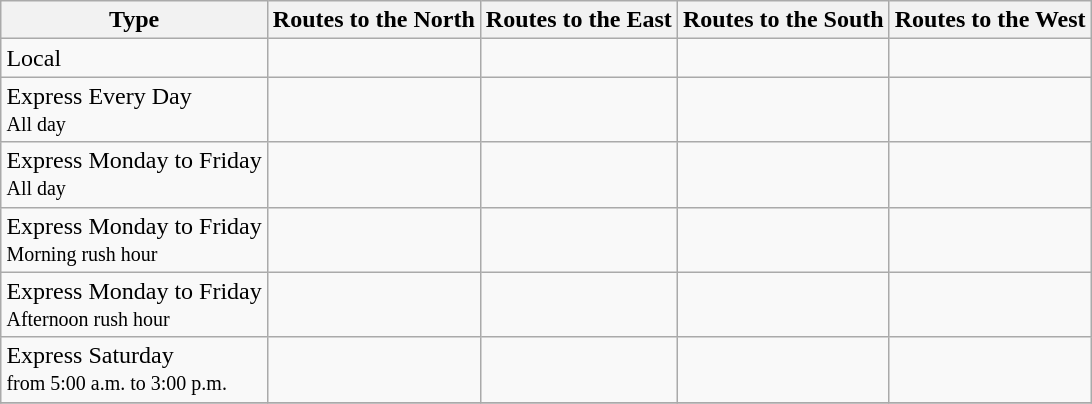<table class="wikitable" style="margin:1em auto;">
<tr>
<th>Type</th>
<th>Routes to the North</th>
<th>Routes to the East</th>
<th>Routes to the South</th>
<th>Routes to the West</th>
</tr>
<tr>
<td>Local</td>
<td></td>
<td></td>
<td></td>
<td></td>
</tr>
<tr>
<td>Express Every Day <br><small>All day</small></td>
<td> </td>
<td></td>
<td>  </td>
<td></td>
</tr>
<tr>
<td>Express Monday to Friday <br><small>All day</small></td>
<td></td>
<td></td>
<td></td>
<td></td>
</tr>
<tr>
<td>Express Monday to Friday <br><small>Morning rush hour</small></td>
<td></td>
<td></td>
<td></td>
<td></td>
</tr>
<tr>
<td>Express Monday to Friday <br><small>Afternoon rush hour</small></td>
<td></td>
<td></td>
<td></td>
<td></td>
</tr>
<tr>
<td>Express Saturday <br><small>from 5:00 a.m. to 3:00 p.m.</small></td>
<td></td>
<td></td>
<td></td>
<td></td>
</tr>
<tr>
</tr>
</table>
